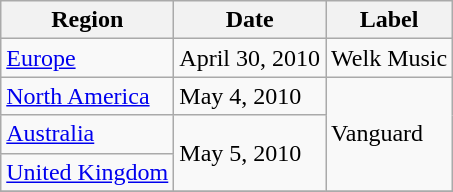<table class="wikitable">
<tr>
<th>Region</th>
<th>Date</th>
<th>Label</th>
</tr>
<tr>
<td><a href='#'>Europe</a></td>
<td>April 30, 2010</td>
<td>Welk Music</td>
</tr>
<tr>
<td><a href='#'>North America</a></td>
<td>May 4, 2010</td>
<td rowspan="3">Vanguard</td>
</tr>
<tr>
<td><a href='#'>Australia</a></td>
<td rowspan="2">May 5, 2010</td>
</tr>
<tr>
<td><a href='#'>United Kingdom</a></td>
</tr>
<tr>
</tr>
</table>
